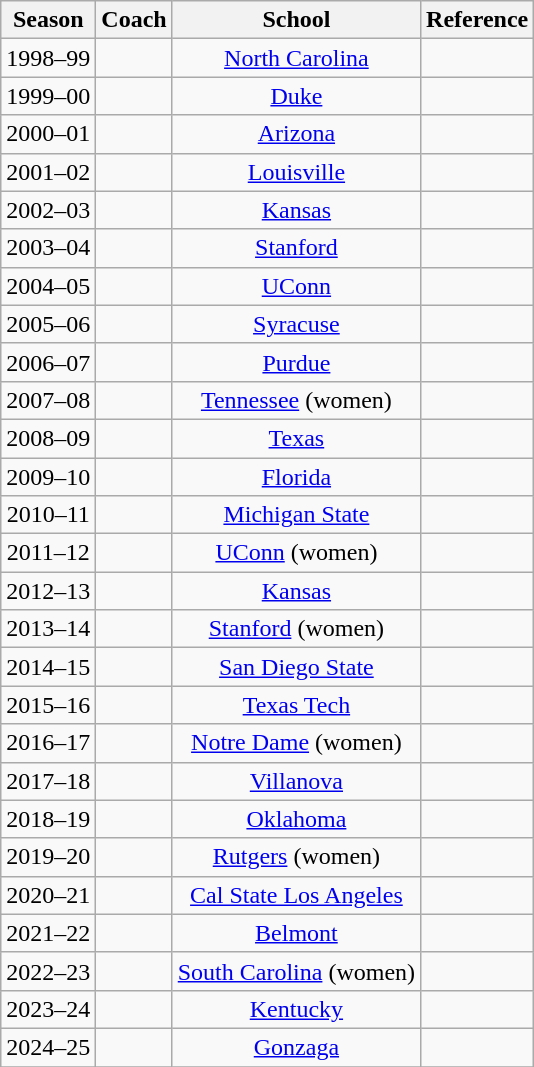<table class="wikitable sortable" style="text-align:center;">
<tr>
<th>Season</th>
<th>Coach</th>
<th>School</th>
<th class="unsortable">Reference</th>
</tr>
<tr align=center>
<td>1998–99</td>
<td></td>
<td><a href='#'>North Carolina</a></td>
<td></td>
</tr>
<tr>
<td>1999–00</td>
<td></td>
<td><a href='#'>Duke</a></td>
<td></td>
</tr>
<tr>
<td>2000–01</td>
<td></td>
<td><a href='#'>Arizona</a></td>
<td></td>
</tr>
<tr>
<td>2001–02</td>
<td></td>
<td><a href='#'>Louisville</a></td>
<td></td>
</tr>
<tr>
<td>2002–03</td>
<td></td>
<td><a href='#'>Kansas</a></td>
<td></td>
</tr>
<tr>
<td>2003–04</td>
<td></td>
<td><a href='#'>Stanford</a></td>
<td></td>
</tr>
<tr>
<td>2004–05</td>
<td></td>
<td><a href='#'>UConn</a></td>
<td></td>
</tr>
<tr>
<td>2005–06</td>
<td></td>
<td><a href='#'>Syracuse</a></td>
<td></td>
</tr>
<tr>
<td>2006–07</td>
<td></td>
<td><a href='#'>Purdue</a></td>
<td></td>
</tr>
<tr>
<td>2007–08</td>
<td></td>
<td><a href='#'>Tennessee</a> (women)</td>
<td></td>
</tr>
<tr>
<td>2008–09</td>
<td></td>
<td><a href='#'>Texas</a></td>
<td></td>
</tr>
<tr>
<td>2009–10</td>
<td></td>
<td><a href='#'>Florida</a></td>
<td></td>
</tr>
<tr>
<td>2010–11</td>
<td></td>
<td><a href='#'>Michigan State</a></td>
<td></td>
</tr>
<tr>
<td>2011–12</td>
<td></td>
<td><a href='#'>UConn</a> (women)</td>
<td></td>
</tr>
<tr>
<td>2012–13</td>
<td></td>
<td><a href='#'>Kansas</a></td>
<td></td>
</tr>
<tr>
<td>2013–14</td>
<td></td>
<td><a href='#'>Stanford</a> (women)</td>
<td></td>
</tr>
<tr>
<td>2014–15</td>
<td></td>
<td><a href='#'>San Diego State</a></td>
<td></td>
</tr>
<tr>
<td>2015–16</td>
<td></td>
<td><a href='#'>Texas Tech</a></td>
<td></td>
</tr>
<tr>
<td>2016–17</td>
<td></td>
<td><a href='#'>Notre Dame</a> (women)</td>
<td></td>
</tr>
<tr>
<td>2017–18</td>
<td></td>
<td><a href='#'>Villanova</a></td>
<td></td>
</tr>
<tr>
<td>2018–19</td>
<td></td>
<td><a href='#'>Oklahoma</a></td>
<td></td>
</tr>
<tr>
<td>2019–20</td>
<td></td>
<td><a href='#'>Rutgers</a> (women)</td>
<td></td>
</tr>
<tr>
<td>2020–21</td>
<td></td>
<td><a href='#'>Cal State Los Angeles</a></td>
<td></td>
</tr>
<tr>
<td>2021–22</td>
<td></td>
<td><a href='#'>Belmont</a></td>
<td></td>
</tr>
<tr>
<td>2022–23</td>
<td></td>
<td><a href='#'>South Carolina</a> (women)</td>
<td></td>
</tr>
<tr>
<td>2023–24</td>
<td></td>
<td><a href='#'>Kentucky</a></td>
<td></td>
</tr>
<tr>
<td>2024–25</td>
<td></td>
<td><a href='#'>Gonzaga</a></td>
<td></td>
</tr>
<tr>
</tr>
</table>
